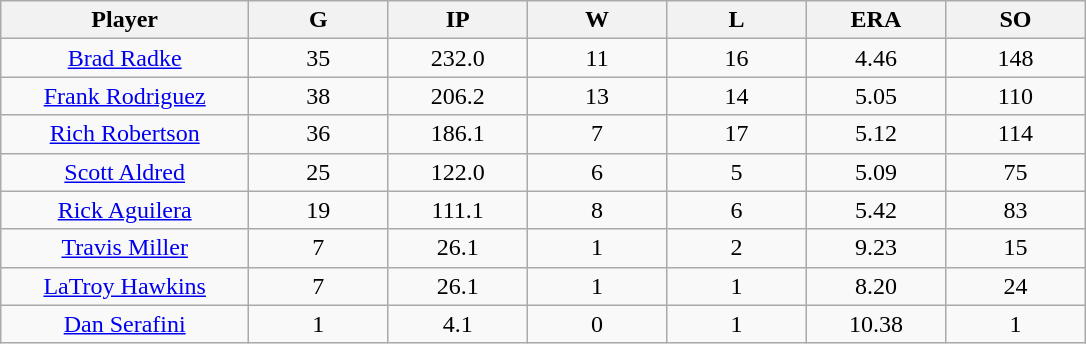<table class="wikitable sortable">
<tr>
<th bgcolor="#DDDDFF" width="16%">Player</th>
<th bgcolor="#DDDDFF" width="9%">G</th>
<th bgcolor="#DDDDFF" width="9%">IP</th>
<th bgcolor="#DDDDFF" width="9%">W</th>
<th bgcolor="#DDDDFF" width="9%">L</th>
<th bgcolor="#DDDDFF" width="9%">ERA</th>
<th bgcolor="#DDDDFF" width="9%">SO</th>
</tr>
<tr align=center>
<td><a href='#'>Brad Radke</a></td>
<td>35</td>
<td>232.0</td>
<td>11</td>
<td>16</td>
<td>4.46</td>
<td>148</td>
</tr>
<tr align=center>
<td><a href='#'>Frank Rodriguez</a></td>
<td>38</td>
<td>206.2</td>
<td>13</td>
<td>14</td>
<td>5.05</td>
<td>110</td>
</tr>
<tr align=center>
<td><a href='#'>Rich Robertson</a></td>
<td>36</td>
<td>186.1</td>
<td>7</td>
<td>17</td>
<td>5.12</td>
<td>114</td>
</tr>
<tr align=center>
<td><a href='#'>Scott Aldred</a></td>
<td>25</td>
<td>122.0</td>
<td>6</td>
<td>5</td>
<td>5.09</td>
<td>75</td>
</tr>
<tr align=center>
<td><a href='#'>Rick Aguilera</a></td>
<td>19</td>
<td>111.1</td>
<td>8</td>
<td>6</td>
<td>5.42</td>
<td>83</td>
</tr>
<tr align=center>
<td><a href='#'>Travis Miller</a></td>
<td>7</td>
<td>26.1</td>
<td>1</td>
<td>2</td>
<td>9.23</td>
<td>15</td>
</tr>
<tr align=center>
<td><a href='#'>LaTroy Hawkins</a></td>
<td>7</td>
<td>26.1</td>
<td>1</td>
<td>1</td>
<td>8.20</td>
<td>24</td>
</tr>
<tr align=center>
<td><a href='#'>Dan Serafini</a></td>
<td>1</td>
<td>4.1</td>
<td>0</td>
<td>1</td>
<td>10.38</td>
<td>1</td>
</tr>
</table>
